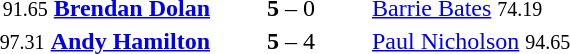<table style="text-align:center">
<tr>
<th width=223></th>
<th width=100></th>
<th width=223></th>
</tr>
<tr>
<td align=right><small><span>91.65</span></small> <strong><a href='#'>Brendan Dolan</a></strong> </td>
<td><strong>5</strong> – 0</td>
<td align=left> <a href='#'>Barrie Bates</a> <small><span>74.19</span></small></td>
</tr>
<tr>
<td align=right><small><span>97.31</span></small> <strong><a href='#'>Andy Hamilton</a></strong> </td>
<td><strong>5</strong> – 4</td>
<td align=left> <a href='#'>Paul Nicholson</a> <small><span>94.65</span></small></td>
</tr>
</table>
